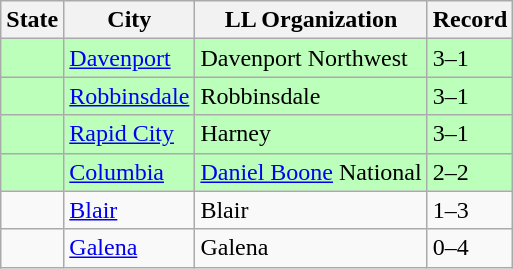<table class="wikitable">
<tr>
<th>State</th>
<th>City</th>
<th>LL Organization</th>
<th>Record</th>
</tr>
<tr bgcolor="#bbffbb">
<td><strong></strong></td>
<td><a href='#'>Davenport</a></td>
<td>Davenport Northwest</td>
<td>3–1</td>
</tr>
<tr bgcolor="#bbffbb">
<td><strong></strong></td>
<td><a href='#'>Robbinsdale</a></td>
<td>Robbinsdale</td>
<td>3–1</td>
</tr>
<tr bgcolor="#bbffbb">
<td><strong></strong></td>
<td><a href='#'>Rapid City</a></td>
<td>Harney</td>
<td>3–1</td>
</tr>
<tr bgcolor="#bbffbb">
<td><strong></strong></td>
<td><a href='#'>Columbia</a></td>
<td><a href='#'>Daniel Boone</a> National</td>
<td>2–2</td>
</tr>
<tr>
<td><strong></strong></td>
<td><a href='#'>Blair</a></td>
<td>Blair</td>
<td>1–3</td>
</tr>
<tr>
<td><strong></strong></td>
<td><a href='#'>Galena</a></td>
<td>Galena</td>
<td>0–4</td>
</tr>
</table>
